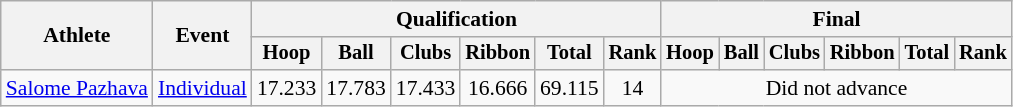<table class=wikitable style="font-size:90%">
<tr>
<th rowspan=2>Athlete</th>
<th rowspan=2>Event</th>
<th colspan=6>Qualification</th>
<th colspan=6>Final</th>
</tr>
<tr style="font-size:95%">
<th>Hoop</th>
<th>Ball</th>
<th>Clubs</th>
<th>Ribbon</th>
<th>Total</th>
<th>Rank</th>
<th>Hoop</th>
<th>Ball</th>
<th>Clubs</th>
<th>Ribbon</th>
<th>Total</th>
<th>Rank</th>
</tr>
<tr align=center>
<td align=left><a href='#'>Salome Pazhava</a></td>
<td align=left><a href='#'>Individual</a></td>
<td>17.233</td>
<td>17.783</td>
<td>17.433</td>
<td>16.666</td>
<td>69.115</td>
<td>14</td>
<td colspan=6>Did not advance</td>
</tr>
</table>
